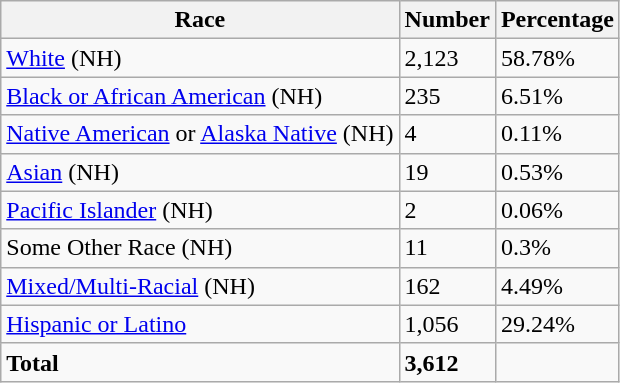<table class="wikitable">
<tr>
<th>Race</th>
<th>Number</th>
<th>Percentage</th>
</tr>
<tr>
<td><a href='#'>White</a> (NH)</td>
<td>2,123</td>
<td>58.78%</td>
</tr>
<tr>
<td><a href='#'>Black or African American</a> (NH)</td>
<td>235</td>
<td>6.51%</td>
</tr>
<tr>
<td><a href='#'>Native American</a> or <a href='#'>Alaska Native</a> (NH)</td>
<td>4</td>
<td>0.11%</td>
</tr>
<tr>
<td><a href='#'>Asian</a> (NH)</td>
<td>19</td>
<td>0.53%</td>
</tr>
<tr>
<td><a href='#'>Pacific Islander</a> (NH)</td>
<td>2</td>
<td>0.06%</td>
</tr>
<tr>
<td>Some Other Race (NH)</td>
<td>11</td>
<td>0.3%</td>
</tr>
<tr>
<td><a href='#'>Mixed/Multi-Racial</a> (NH)</td>
<td>162</td>
<td>4.49%</td>
</tr>
<tr>
<td><a href='#'>Hispanic or Latino</a></td>
<td>1,056</td>
<td>29.24%</td>
</tr>
<tr>
<td><strong>Total</strong></td>
<td><strong>3,612</strong></td>
<td></td>
</tr>
</table>
